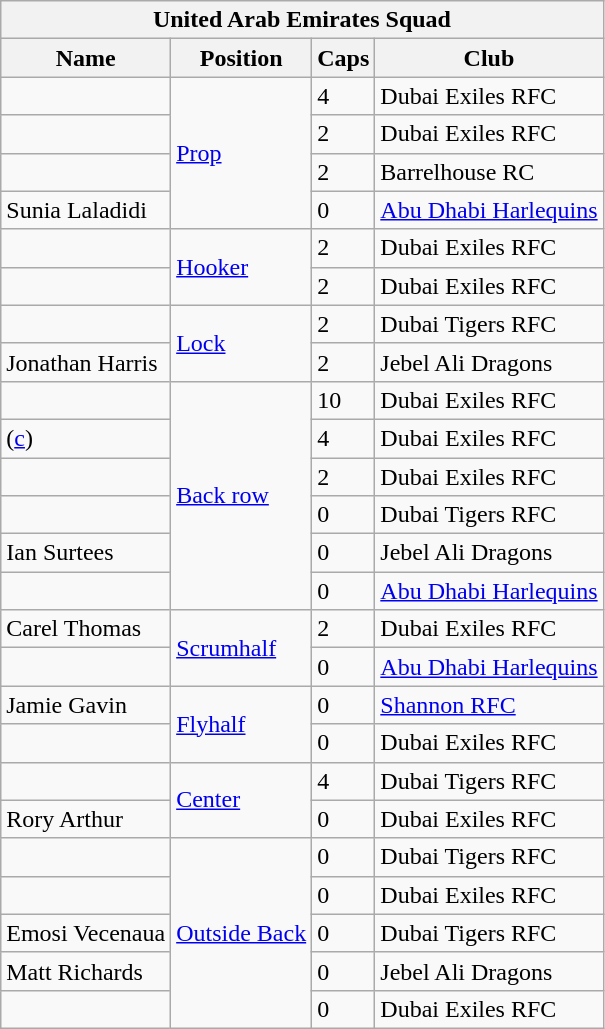<table class="wikitable">
<tr>
<th colspan="4">United Arab Emirates Squad</th>
</tr>
<tr>
<th>Name</th>
<th>Position</th>
<th>Caps</th>
<th>Club</th>
</tr>
<tr>
<td></td>
<td rowspan="4"><a href='#'>Prop</a></td>
<td>4</td>
<td> Dubai Exiles RFC</td>
</tr>
<tr>
<td></td>
<td>2</td>
<td> Dubai Exiles RFC</td>
</tr>
<tr>
<td></td>
<td>2</td>
<td>  Barrelhouse RC</td>
</tr>
<tr>
<td>Sunia Laladidi</td>
<td>0</td>
<td>  <a href='#'>Abu Dhabi Harlequins</a></td>
</tr>
<tr>
<td></td>
<td rowspan="2"><a href='#'>Hooker</a></td>
<td>2</td>
<td> Dubai Exiles RFC</td>
</tr>
<tr>
<td></td>
<td>2</td>
<td> Dubai Exiles RFC</td>
</tr>
<tr>
<td></td>
<td rowspan="2"><a href='#'>Lock</a></td>
<td>2</td>
<td> Dubai Tigers RFC</td>
</tr>
<tr>
<td>Jonathan Harris</td>
<td>2</td>
<td> Jebel Ali Dragons</td>
</tr>
<tr>
<td></td>
<td rowspan="6"><a href='#'>Back row</a></td>
<td>10</td>
<td> Dubai Exiles RFC</td>
</tr>
<tr>
<td> (<a href='#'>c</a>)</td>
<td>4</td>
<td> Dubai Exiles RFC</td>
</tr>
<tr>
<td></td>
<td>2</td>
<td> Dubai Exiles RFC</td>
</tr>
<tr>
<td></td>
<td>0</td>
<td> Dubai Tigers RFC</td>
</tr>
<tr>
<td>Ian Surtees</td>
<td>0</td>
<td> Jebel Ali Dragons</td>
</tr>
<tr>
<td></td>
<td>0</td>
<td>  <a href='#'>Abu Dhabi Harlequins</a></td>
</tr>
<tr>
<td>Carel Thomas</td>
<td rowspan="2"><a href='#'>Scrumhalf</a></td>
<td>2</td>
<td> Dubai Exiles RFC</td>
</tr>
<tr>
<td></td>
<td>0</td>
<td>  <a href='#'>Abu Dhabi Harlequins</a></td>
</tr>
<tr>
<td>Jamie Gavin</td>
<td rowspan="2"><a href='#'>Flyhalf</a></td>
<td>0</td>
<td> <a href='#'>Shannon RFC</a></td>
</tr>
<tr>
<td></td>
<td>0</td>
<td> Dubai Exiles RFC</td>
</tr>
<tr>
<td></td>
<td rowspan="2"><a href='#'>Center</a></td>
<td>4</td>
<td> Dubai Tigers RFC</td>
</tr>
<tr>
<td>Rory Arthur</td>
<td>0</td>
<td> Dubai Exiles RFC</td>
</tr>
<tr>
<td></td>
<td rowspan="5"><a href='#'>Outside Back</a></td>
<td>0</td>
<td> Dubai Tigers RFC</td>
</tr>
<tr>
<td></td>
<td>0</td>
<td> Dubai Exiles RFC</td>
</tr>
<tr>
<td>Emosi Vecenaua</td>
<td>0</td>
<td> Dubai Tigers RFC</td>
</tr>
<tr>
<td>Matt Richards</td>
<td>0</td>
<td> Jebel Ali Dragons</td>
</tr>
<tr>
<td></td>
<td>0</td>
<td> Dubai Exiles RFC</td>
</tr>
</table>
